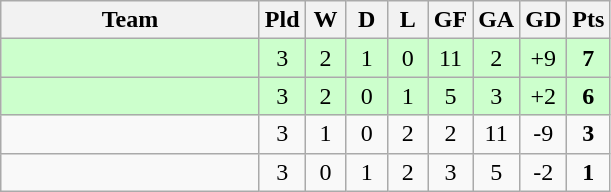<table class="wikitable" style="text-align: center;">
<tr>
<th width=165>Team</th>
<th width=20>Pld</th>
<th width=20>W</th>
<th width=20>D</th>
<th width=20>L</th>
<th width=20>GF</th>
<th width=20>GA</th>
<th width=20>GD</th>
<th width=20>Pts</th>
</tr>
<tr bgcolor=ccffcc>
<td align="left"></td>
<td>3</td>
<td>2</td>
<td>1</td>
<td>0</td>
<td>11</td>
<td>2</td>
<td>+9</td>
<td><strong>7</strong></td>
</tr>
<tr bgcolor=ccffcc>
<td align="left"></td>
<td>3</td>
<td>2</td>
<td>0</td>
<td>1</td>
<td>5</td>
<td>3</td>
<td>+2</td>
<td><strong>6</strong></td>
</tr>
<tr>
<td align="left"></td>
<td>3</td>
<td>1</td>
<td>0</td>
<td>2</td>
<td>2</td>
<td>11</td>
<td>-9</td>
<td><strong>3</strong></td>
</tr>
<tr>
<td align="left"></td>
<td>3</td>
<td>0</td>
<td>1</td>
<td>2</td>
<td>3</td>
<td>5</td>
<td>-2</td>
<td><strong>1</strong></td>
</tr>
</table>
